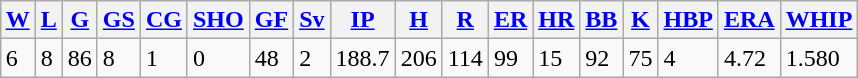<table class="wikitable" style="margin:1em auto;">
<tr>
<th><a href='#'>W</a></th>
<th><a href='#'>L</a></th>
<th><a href='#'>G</a></th>
<th><a href='#'>GS</a></th>
<th><a href='#'>CG</a></th>
<th><a href='#'>SHO</a></th>
<th><a href='#'>GF</a></th>
<th><a href='#'>Sv</a></th>
<th><a href='#'>IP</a></th>
<th><a href='#'>H</a></th>
<th><a href='#'>R</a></th>
<th><a href='#'>ER</a></th>
<th><a href='#'>HR</a></th>
<th><a href='#'>BB</a></th>
<th><a href='#'>K</a></th>
<th><a href='#'>HBP</a></th>
<th><a href='#'>ERA</a></th>
<th><a href='#'>WHIP</a></th>
</tr>
<tr>
<td>6</td>
<td>8</td>
<td>86</td>
<td>8</td>
<td>1</td>
<td>0</td>
<td>48</td>
<td>2</td>
<td>188.7</td>
<td>206</td>
<td>114</td>
<td>99</td>
<td>15</td>
<td>92</td>
<td>75</td>
<td>4</td>
<td>4.72</td>
<td>1.580</td>
</tr>
</table>
